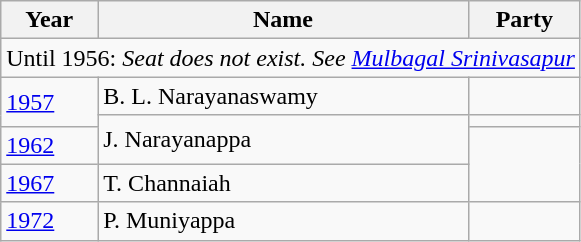<table class="wikitable sortable">
<tr>
<th>Year</th>
<th>Name</th>
<th colspan=2>Party</th>
</tr>
<tr>
<td colspan=4 align="center">Until 1956: <em>Seat does not exist. See <a href='#'>Mulbagal Srinivasapur</a></em></td>
</tr>
<tr>
<td rowspan=2><a href='#'>1957</a></td>
<td>B. L. Narayanaswamy</td>
<td></td>
</tr>
<tr>
<td rowspan="2">J. Narayanappa</td>
<td></td>
</tr>
<tr>
<td><a href='#'>1962</a></td>
</tr>
<tr>
<td><a href='#'>1967</a></td>
<td>T. Channaiah</td>
</tr>
<tr>
<td><a href='#'>1972</a></td>
<td>P. Muniyappa</td>
<td></td>
</tr>
</table>
